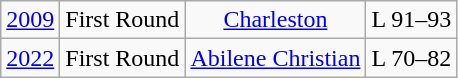<table class="wikitable">
<tr align="center">
<td><a href='#'>2009</a></td>
<td>First Round</td>
<td><a href='#'>Charleston</a></td>
<td>L 91–93</td>
</tr>
<tr align="center">
<td><a href='#'>2022</a></td>
<td>First Round</td>
<td><a href='#'>Abilene Christian</a></td>
<td>L 70–82</td>
</tr>
</table>
